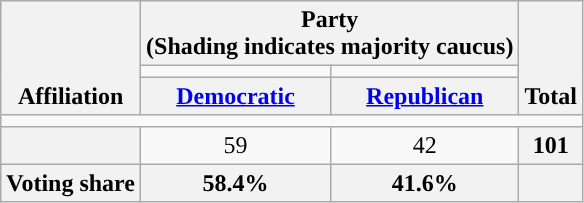<table class=wikitable style="text-align:center">
<tr style="vertical-align:bottom;">
<th rowspan=3>Affiliation</th>
<th colspan=2>Party <div>(Shading indicates majority caucus)</div></th>
<th rowspan=3>Total</th>
</tr>
<tr style="height:5px">
<td style="background-color:"></td>
<td style="background-color:"></td>
</tr>
<tr>
<th><a href='#'>Democratic</a></th>
<th><a href='#'>Republican</a></th>
</tr>
<tr>
<td colspan=5></td>
</tr>
<tr>
<th nowrap style="font-size:80%"></th>
<td>59</td>
<td>42</td>
<th>101</th>
</tr>
<tr>
<th>Voting share</th>
<th>58.4%</th>
<th>41.6%</th>
<th colspan=2></th>
</tr>
</table>
